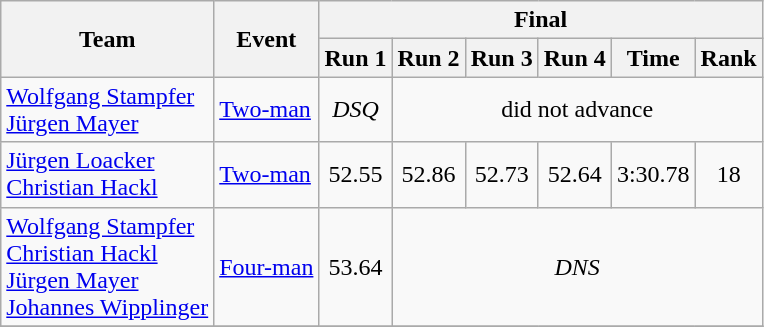<table class="wikitable">
<tr>
<th rowspan="2">Team</th>
<th rowspan="2">Event</th>
<th colspan="6">Final</th>
</tr>
<tr>
<th>Run 1</th>
<th>Run 2</th>
<th>Run 3</th>
<th>Run 4</th>
<th>Time</th>
<th>Rank</th>
</tr>
<tr>
<td><a href='#'>Wolfgang Stampfer</a><br><a href='#'>Jürgen Mayer</a></td>
<td><a href='#'>Two-man</a></td>
<td align="center"><em>DSQ</em></td>
<td align="center" colspan="5">did not advance</td>
</tr>
<tr>
<td><a href='#'>Jürgen Loacker</a><br><a href='#'>Christian Hackl</a></td>
<td><a href='#'>Two-man</a></td>
<td align="center">52.55</td>
<td align="center">52.86</td>
<td align="center">52.73</td>
<td align="center">52.64</td>
<td align="center">3:30.78</td>
<td align="center">18</td>
</tr>
<tr>
<td><a href='#'>Wolfgang Stampfer</a><br><a href='#'>Christian Hackl</a><br><a href='#'>Jürgen Mayer</a><br><a href='#'>Johannes Wipplinger</a></td>
<td><a href='#'>Four-man</a></td>
<td align="center">53.64</td>
<td align="center" colspan="5"><em>DNS</em></td>
</tr>
<tr>
</tr>
</table>
